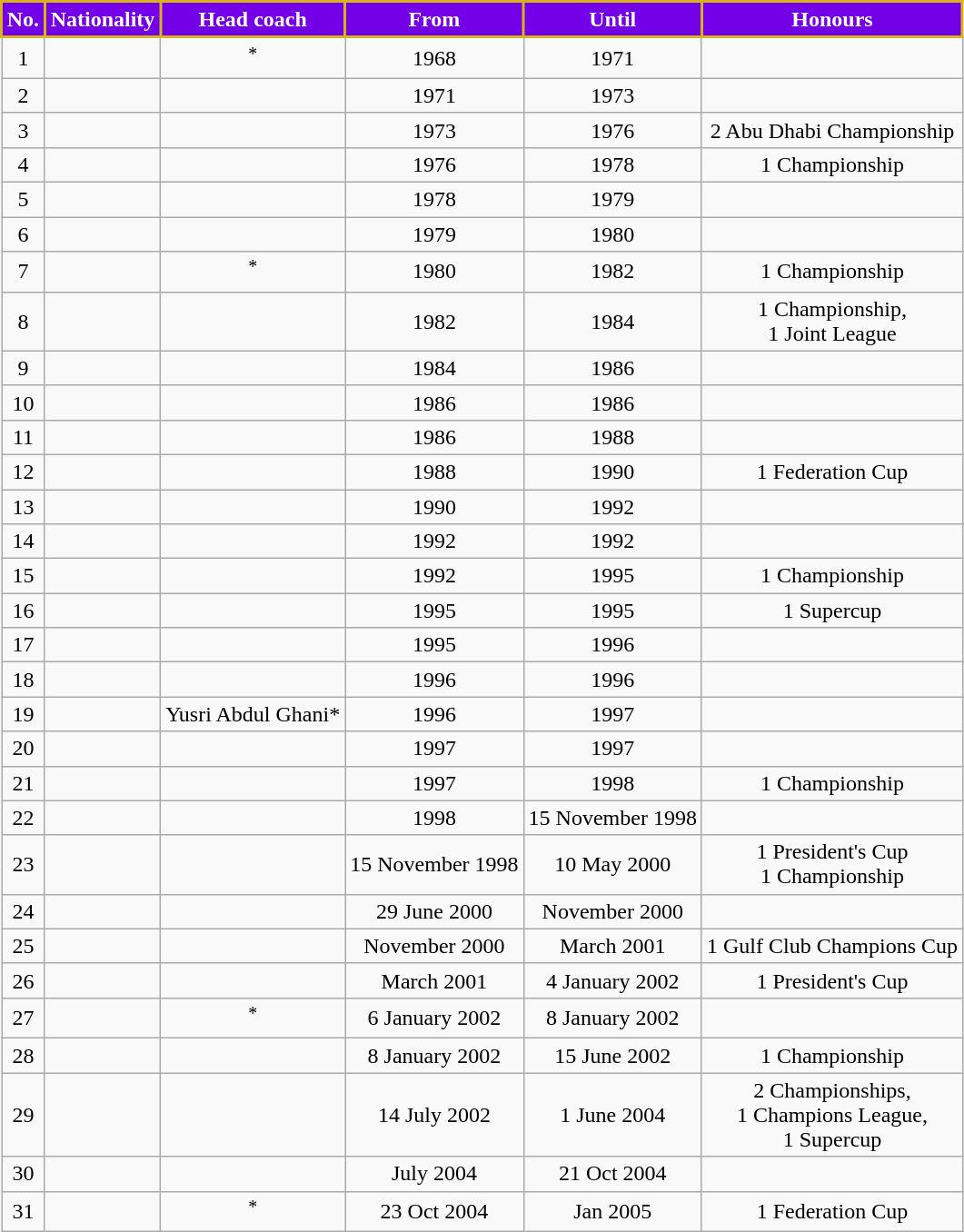<table class="wikitable" style="text-align:center; display:inline-table;">
<tr>
<th style="color:#FFFFFF; background: #7300E6; border:2px solid #D8B31B;">No.</th>
<th style="color:#FFFFFF; background: #7300E6; border:2px solid #D8B31B;">Nationality</th>
<th style="color:#FFFFFF; background: #7300E6; border:2px solid #D8B31B;">Head coach</th>
<th style="color:#FFFFFF; background: #7300E6; border:2px solid #D8B31B;">From</th>
<th style="color:#FFFFFF; background: #7300E6; border:2px solid #D8B31B;">Until</th>
<th style="color:#FFFFFF; background: #7300E6; border:2px solid #D8B31B;">Honours</th>
</tr>
<tr>
<td>1</td>
<td></td>
<td align=center><sup>*</sup></td>
<td>1968</td>
<td>1971</td>
<td></td>
</tr>
<tr>
<td>2</td>
<td></td>
<td align=center></td>
<td>1971</td>
<td>1973</td>
<td></td>
</tr>
<tr>
<td>3</td>
<td></td>
<td align=center></td>
<td>1973</td>
<td>1976</td>
<td>2 Abu Dhabi Championship</td>
</tr>
<tr>
<td>4</td>
<td></td>
<td align=center></td>
<td>1976</td>
<td>1978</td>
<td>1 Championship</td>
</tr>
<tr>
<td>5</td>
<td></td>
<td align=center></td>
<td>1978</td>
<td>1979</td>
<td></td>
</tr>
<tr>
<td>6</td>
<td></td>
<td align=center></td>
<td>1979</td>
<td>1980</td>
<td></td>
</tr>
<tr>
<td>7</td>
<td></td>
<td align=center><sup>*</sup></td>
<td>1980</td>
<td>1982</td>
<td>1 Championship</td>
</tr>
<tr>
<td>8</td>
<td></td>
<td align=center></td>
<td>1982</td>
<td>1984</td>
<td>1 Championship, <br>1 Joint League</td>
</tr>
<tr>
<td>9</td>
<td></td>
<td align=center></td>
<td>1984</td>
<td>1986</td>
<td></td>
</tr>
<tr>
<td>10</td>
<td></td>
<td align=center></td>
<td>1986</td>
<td>1986</td>
<td></td>
</tr>
<tr>
<td>11</td>
<td></td>
<td align=center></td>
<td>1986</td>
<td>1988</td>
<td></td>
</tr>
<tr>
<td>12</td>
<td></td>
<td align=center></td>
<td>1988</td>
<td>1990</td>
<td>1 Federation Cup</td>
</tr>
<tr>
<td>13</td>
<td></td>
<td align=center></td>
<td>1990</td>
<td>1992</td>
<td></td>
</tr>
<tr>
<td>14</td>
<td></td>
<td align=center></td>
<td>1992</td>
<td>1992</td>
<td></td>
</tr>
<tr>
<td>15</td>
<td></td>
<td align=center></td>
<td>1992</td>
<td>1995</td>
<td>1 Championship</td>
</tr>
<tr>
<td>16</td>
<td></td>
<td align=center></td>
<td>1995</td>
<td>1995</td>
<td>1 Supercup</td>
</tr>
<tr>
<td>17</td>
<td></td>
<td align=center></td>
<td>1995</td>
<td>1996</td>
<td></td>
</tr>
<tr>
<td>18</td>
<td></td>
<td align=center></td>
<td>1996</td>
<td>1996</td>
<td></td>
</tr>
<tr>
<td>19</td>
<td></td>
<td align=center>Yusri Abdul Ghani*</td>
<td>1996</td>
<td>1997</td>
<td></td>
</tr>
<tr>
<td>20</td>
<td></td>
<td align=center></td>
<td>1997</td>
<td>1997</td>
<td></td>
</tr>
<tr>
<td>21</td>
<td></td>
<td align=center></td>
<td>1997</td>
<td>1998</td>
<td>1 Championship</td>
</tr>
<tr>
<td>22</td>
<td></td>
<td align=center></td>
<td>1998</td>
<td>15 November 1998</td>
<td></td>
</tr>
<tr>
<td>23</td>
<td></td>
<td align=center></td>
<td>15 November 1998</td>
<td>10 May 2000</td>
<td>1 President's Cup <br> 1 Championship</td>
</tr>
<tr>
<td>24</td>
<td></td>
<td align=center></td>
<td>29 June 2000</td>
<td>November 2000</td>
<td></td>
</tr>
<tr>
<td>25</td>
<td></td>
<td align=center></td>
<td>November 2000</td>
<td>March 2001</td>
<td>1 Gulf Club Champions Cup</td>
</tr>
<tr>
<td>26</td>
<td></td>
<td align=center></td>
<td>March 2001</td>
<td>4 January 2002</td>
<td>1 President's Cup</td>
</tr>
<tr>
<td>27</td>
<td></td>
<td align=center><sup>*</sup></td>
<td>6 January 2002</td>
<td>8 January 2002</td>
<td></td>
</tr>
<tr>
<td>28</td>
<td></td>
<td align=center></td>
<td>8 January 2002</td>
<td>15 June 2002</td>
<td>1 Championship</td>
</tr>
<tr>
<td>29</td>
<td></td>
<td align=center></td>
<td>14 July 2002</td>
<td>1 June 2004</td>
<td>2 Championships, <br>1 Champions League, <br>1 Supercup</td>
</tr>
<tr>
<td>30</td>
<td></td>
<td align=center></td>
<td>July 2004</td>
<td>21 Oct 2004</td>
<td></td>
</tr>
<tr>
<td>31</td>
<td></td>
<td align=center><sup>*</sup></td>
<td>23 Oct 2004</td>
<td>Jan 2005</td>
<td>1 Federation Cup</td>
</tr>
</table>
